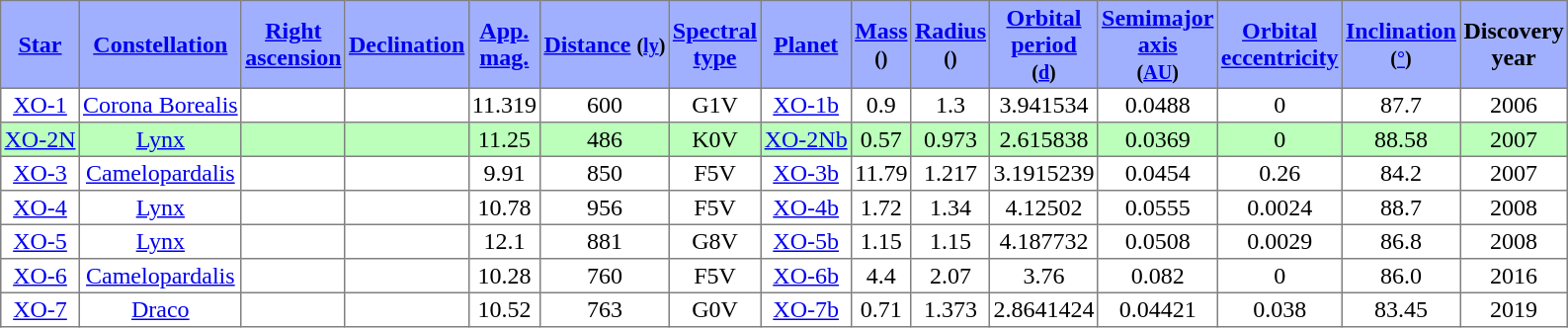<table class="toccolours sortable" border="1" cellspacing="0" cellpadding="2"  style="margin:auto; text-align:center; border-collapse:collapse; margin-left:0; margin-right:0;">
<tr style="background:#a0b0ff;">
<th><a href='#'>Star</a></th>
<th><a href='#'>Constellation</a></th>
<th><a href='#'>Right<br>ascension</a></th>
<th><a href='#'>Declination</a></th>
<th><a href='#'>App.<br>mag.</a></th>
<th><a href='#'>Distance</a> <small>(<a href='#'>ly</a>)</small></th>
<th><a href='#'>Spectral<br>type</a></th>
<th><a href='#'>Planet</a></th>
<th><a href='#'>Mass</a><br><small>()</small></th>
<th><a href='#'>Radius</a><br><small>()</small></th>
<th><a href='#'>Orbital<br>period</a><br><small>(<a href='#'>d</a>)</small></th>
<th><a href='#'>Semimajor<br>axis</a><br><small>(<a href='#'>AU</a>)</small></th>
<th><a href='#'>Orbital<br>eccentricity</a></th>
<th><a href='#'>Inclination</a><br><small>(<a href='#'>°</a>)</small></th>
<th>Discovery<br>year</th>
</tr>
<tr>
<td><a href='#'>XO-1</a></td>
<td><a href='#'>Corona Borealis</a></td>
<td></td>
<td></td>
<td>11.319</td>
<td>600</td>
<td>G1V</td>
<td><a href='#'>XO-1b</a></td>
<td>0.9</td>
<td>1.3</td>
<td>3.941534</td>
<td>0.0488</td>
<td>0</td>
<td>87.7</td>
<td>2006</td>
</tr>
<tr style="background:#bbffbb;">
<td><a href='#'>XO-2N</a></td>
<td><a href='#'>Lynx</a></td>
<td></td>
<td></td>
<td>11.25</td>
<td>486</td>
<td>K0V</td>
<td><a href='#'>XO-2Nb</a></td>
<td>0.57</td>
<td>0.973</td>
<td>2.615838</td>
<td>0.0369</td>
<td>0</td>
<td>88.58</td>
<td>2007</td>
</tr>
<tr>
<td><a href='#'>XO-3</a></td>
<td><a href='#'>Camelopardalis</a></td>
<td></td>
<td></td>
<td>9.91</td>
<td>850</td>
<td>F5V</td>
<td><a href='#'>XO-3b</a></td>
<td>11.79</td>
<td>1.217</td>
<td>3.1915239</td>
<td>0.0454</td>
<td>0.26</td>
<td>84.2</td>
<td>2007</td>
</tr>
<tr>
<td><a href='#'>XO-4</a></td>
<td><a href='#'>Lynx</a></td>
<td></td>
<td></td>
<td>10.78</td>
<td>956</td>
<td>F5V</td>
<td><a href='#'>XO-4b</a></td>
<td>1.72</td>
<td>1.34</td>
<td>4.12502</td>
<td>0.0555</td>
<td>0.0024</td>
<td>88.7</td>
<td>2008</td>
</tr>
<tr>
<td><a href='#'>XO-5</a></td>
<td><a href='#'>Lynx</a></td>
<td></td>
<td></td>
<td>12.1</td>
<td>881</td>
<td>G8V</td>
<td><a href='#'>XO-5b</a></td>
<td>1.15</td>
<td>1.15</td>
<td>4.187732</td>
<td>0.0508</td>
<td>0.0029</td>
<td>86.8</td>
<td>2008</td>
</tr>
<tr>
<td><a href='#'>XO-6</a></td>
<td><a href='#'>Camelopardalis</a></td>
<td></td>
<td></td>
<td>10.28</td>
<td>760</td>
<td>F5V</td>
<td><a href='#'>XO-6b</a></td>
<td>4.4</td>
<td>2.07</td>
<td>3.76</td>
<td>0.082</td>
<td>0</td>
<td>86.0</td>
<td>2016</td>
</tr>
<tr>
<td><a href='#'>XO-7</a></td>
<td><a href='#'>Draco</a></td>
<td></td>
<td></td>
<td>10.52</td>
<td>763</td>
<td>G0V</td>
<td><a href='#'>XO-7b</a></td>
<td>0.71</td>
<td>1.373</td>
<td>2.8641424</td>
<td>0.04421</td>
<td>0.038</td>
<td>83.45</td>
<td>2019</td>
</tr>
</table>
